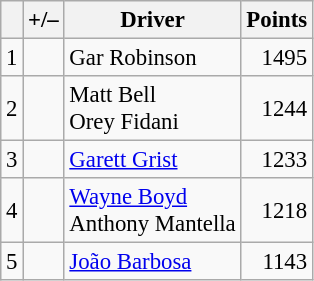<table class="wikitable" style="font-size: 95%;">
<tr>
<th scope="col"></th>
<th scope="col">+/–</th>
<th scope="col">Driver</th>
<th scope="col">Points</th>
</tr>
<tr>
<td align=center>1</td>
<td align="left"></td>
<td> Gar Robinson</td>
<td align=right>1495</td>
</tr>
<tr>
<td align=center>2</td>
<td align="left"></td>
<td> Matt Bell<br> Orey Fidani</td>
<td align=right>1244</td>
</tr>
<tr>
<td align=center>3</td>
<td align="left"></td>
<td> <a href='#'>Garett Grist</a></td>
<td align=right>1233</td>
</tr>
<tr>
<td align=center>4</td>
<td align="left"></td>
<td> <a href='#'>Wayne Boyd</a><br> Anthony Mantella</td>
<td align=right>1218</td>
</tr>
<tr>
<td align=center>5</td>
<td align="left"></td>
<td> <a href='#'>João Barbosa</a></td>
<td align=right>1143</td>
</tr>
</table>
